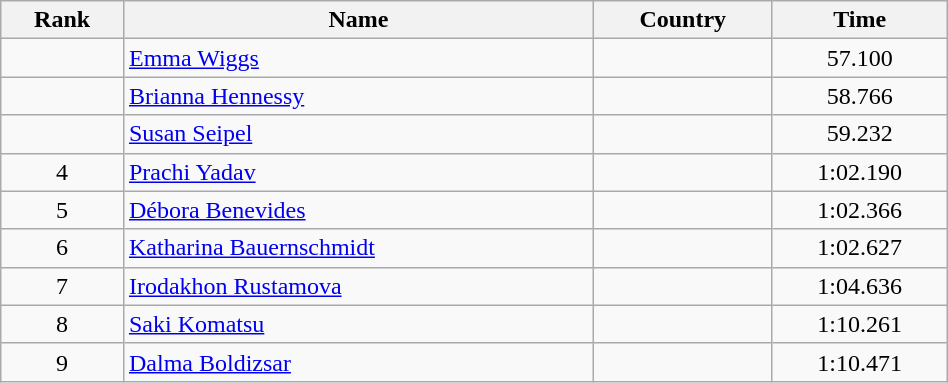<table class="wikitable" style="text-align:center;width: 50%">
<tr>
<th>Rank</th>
<th>Name</th>
<th>Country</th>
<th>Time</th>
</tr>
<tr>
<td></td>
<td align="left"><a href='#'>Emma Wiggs</a></td>
<td align="left"></td>
<td>57.100</td>
</tr>
<tr>
<td></td>
<td align="left"><a href='#'>Brianna Hennessy</a></td>
<td align="left"></td>
<td>58.766</td>
</tr>
<tr>
<td></td>
<td align="left"><a href='#'>Susan Seipel</a></td>
<td align="left"></td>
<td>59.232</td>
</tr>
<tr>
<td>4</td>
<td align="left"><a href='#'>Prachi Yadav</a></td>
<td align="left"></td>
<td>1:02.190</td>
</tr>
<tr>
<td>5</td>
<td align="left"><a href='#'>Débora Benevides</a></td>
<td align="left"></td>
<td>1:02.366</td>
</tr>
<tr>
<td>6</td>
<td align="left"><a href='#'>Katharina Bauernschmidt</a></td>
<td align="left"></td>
<td>1:02.627</td>
</tr>
<tr>
<td>7</td>
<td align="left"><a href='#'>Irodakhon Rustamova</a></td>
<td align="left"></td>
<td>1:04.636</td>
</tr>
<tr>
<td>8</td>
<td align="left"><a href='#'>Saki Komatsu</a></td>
<td align="left"></td>
<td>1:10.261</td>
</tr>
<tr>
<td>9</td>
<td align="left"><a href='#'>Dalma Boldizsar</a></td>
<td align="left"></td>
<td>1:10.471</td>
</tr>
</table>
